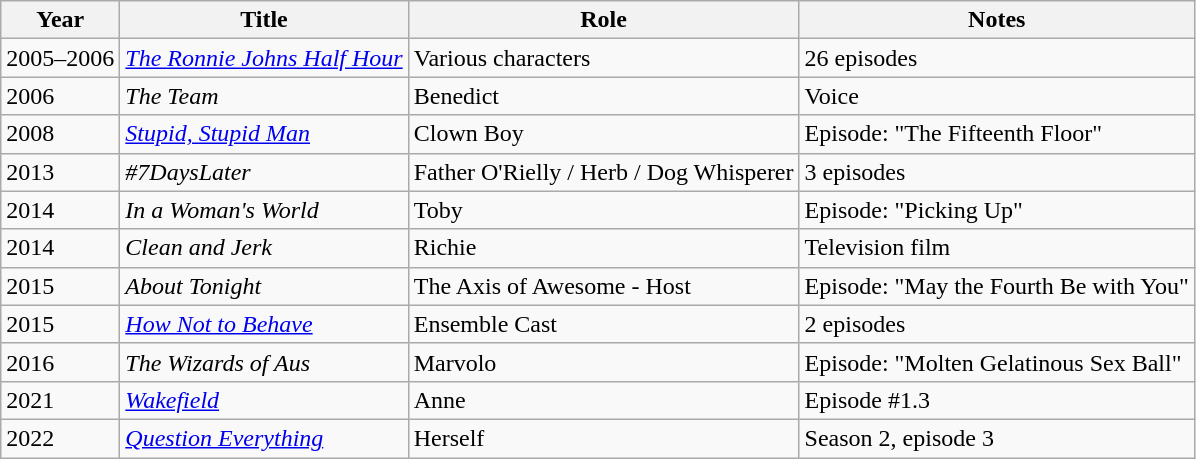<table class="wikitable sortable">
<tr>
<th>Year</th>
<th>Title</th>
<th>Role</th>
<th>Notes</th>
</tr>
<tr>
<td>2005–2006</td>
<td><em><a href='#'>The Ronnie Johns Half Hour</a></em></td>
<td>Various characters</td>
<td>26 episodes</td>
</tr>
<tr>
<td>2006</td>
<td><em>The Team</em></td>
<td>Benedict</td>
<td>Voice</td>
</tr>
<tr>
<td>2008</td>
<td><em><a href='#'>Stupid, Stupid Man</a></em></td>
<td>Clown Boy</td>
<td>Episode: "The Fifteenth Floor"</td>
</tr>
<tr>
<td>2013</td>
<td><em>#7DaysLater</em></td>
<td>Father O'Rielly / Herb / Dog Whisperer</td>
<td>3 episodes</td>
</tr>
<tr>
<td>2014</td>
<td><em>In a Woman's World</em></td>
<td>Toby</td>
<td>Episode: "Picking Up"</td>
</tr>
<tr>
<td>2014</td>
<td><em>Clean and Jerk</em></td>
<td>Richie</td>
<td>Television film</td>
</tr>
<tr>
<td>2015</td>
<td><em>About Tonight</em></td>
<td>The Axis of Awesome - Host</td>
<td>Episode: "May the Fourth Be with You"</td>
</tr>
<tr>
<td>2015</td>
<td><em><a href='#'>How Not to Behave</a></em></td>
<td>Ensemble Cast</td>
<td>2 episodes</td>
</tr>
<tr>
<td>2016</td>
<td><em>The Wizards of Aus</em></td>
<td>Marvolo</td>
<td>Episode: "Molten Gelatinous Sex Ball"</td>
</tr>
<tr>
<td>2021</td>
<td><a href='#'><em>Wakefield</em></a></td>
<td>Anne</td>
<td>Episode #1.3</td>
</tr>
<tr>
<td>2022</td>
<td><em><a href='#'>Question Everything</a></em></td>
<td>Herself</td>
<td>Season 2, episode 3</td>
</tr>
</table>
